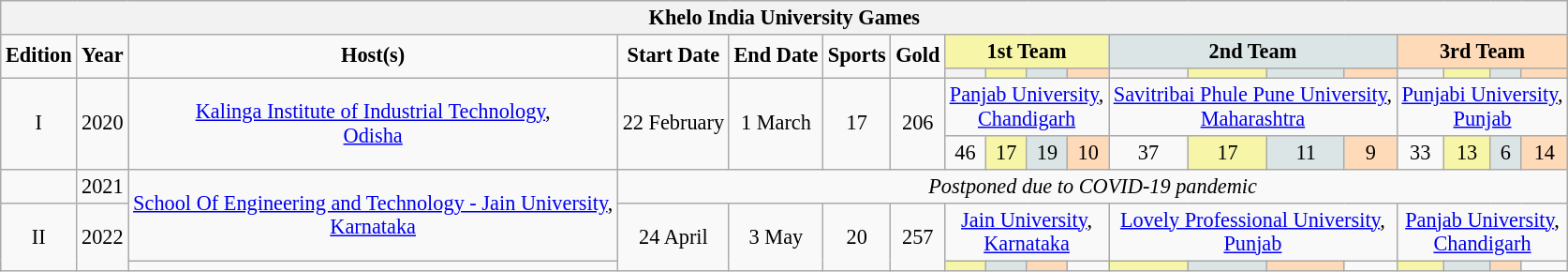<table class="wikitable" style="text-align:center; font-size:93%;">
<tr>
<th colspan="19" style="text-align:center;">Khelo India University Games</th>
</tr>
<tr>
<td rowspan="2"><strong>Edition</strong></td>
<td rowspan="2"><strong>Year</strong></td>
<td rowspan="2"><strong>Host(s)</strong></td>
<td rowspan="2"><strong>Start Date</strong></td>
<td rowspan="2"><strong>End Date</strong></td>
<td rowspan="2"><strong>Sports</strong></td>
<td rowspan="2"><strong>Gold</strong></td>
<th colspan="4" style="background:#f7f6a8;">1st Team</th>
<th colspan="4" style="background:#dce5e5;">2nd Team</th>
<th colspan="4" style="background:#ffdab9;">3rd Team</th>
</tr>
<tr>
<th></th>
<th style="background:#f7f6a8;"></th>
<th style="background:#dce5e5;"></th>
<th style="background:#ffdab9;"></th>
<th></th>
<th style="background:#f7f6a8;"></th>
<th style="background:#dce5e5;"></th>
<th style="background:#ffdab9;"></th>
<th></th>
<th style="background:#f7f6a8;"></th>
<th style="background:#dce5e5;"></th>
<th style="background:#ffdab9;"></th>
</tr>
<tr>
<td rowspan="2">I</td>
<td rowspan="2">2020</td>
<td rowspan="2"><a href='#'>Kalinga Institute of Industrial Technology</a>,<br><a href='#'>Odisha</a></td>
<td rowspan="2">22 February</td>
<td rowspan="2">1 March</td>
<td rowspan="2">17</td>
<td rowspan="2">206</td>
<td colspan="4"><a href='#'>Panjab University</a>,<br><a href='#'>Chandigarh</a></td>
<td colspan="4"><a href='#'>Savitribai Phule Pune University</a>,<br><a href='#'>Maharashtra</a></td>
<td colspan="4"><a href='#'>Punjabi University</a>,<br><a href='#'>Punjab</a></td>
</tr>
<tr>
<td>46</td>
<td style="background:#f7f6a8;">17</td>
<td style="background:#dce5e5;">19</td>
<td style="background:#ffdab9;">10</td>
<td>37</td>
<td style="background:#f7f6a8;">17</td>
<td style="background:#dce5e5;">11</td>
<td style="background:#ffdab9;">9</td>
<td>33</td>
<td style="background:#f7f6a8;">13</td>
<td style="background:#dce5e5;">6</td>
<td style="background:#ffdab9;">14</td>
</tr>
<tr>
<td></td>
<td>2021</td>
<td rowspan="2" colspan="1"><a href='#'>School Of Engineering and Technology - Jain University</a>,<br><a href='#'>Karnataka</a></td>
<td colspan="16"><em>Postponed due to COVID-19 pandemic</em></td>
</tr>
<tr>
<td rowspan="2">II</td>
<td rowspan="2">2022</td>
<td rowspan="2">24 April</td>
<td rowspan="2">3 May</td>
<td rowspan="2">20</td>
<td rowspan="2">257</td>
<td colspan="4"><a href='#'>Jain University</a>,<br><a href='#'>Karnataka</a></td>
<td colspan="4"><a href='#'>Lovely Professional University</a>,<br><a href='#'>Punjab</a></td>
<td colspan="4"><a href='#'>Panjab University</a>,<br><a href='#'>Chandigarh</a></td>
</tr>
<tr>
<td></td>
<td style="background:#f7f6a8;"></td>
<td style="background:#dce5e5;"></td>
<td style="background:#ffdab9;"></td>
<td></td>
<td style="background:#f7f6a8;"></td>
<td style="background:#dce5e5;"></td>
<td style="background:#ffdab9;"></td>
<td></td>
<td style="background:#f7f6a8;"></td>
<td style="background:#dce5e5;"></td>
<td style="background:#ffdab9;"></td>
</tr>
</table>
